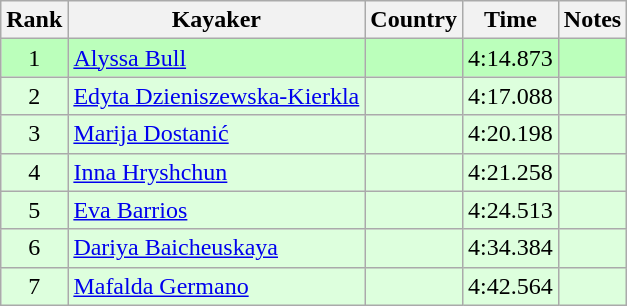<table class="wikitable" style="text-align:center">
<tr>
<th>Rank</th>
<th>Kayaker</th>
<th>Country</th>
<th>Time</th>
<th>Notes</th>
</tr>
<tr bgcolor=bbffbb>
<td>1</td>
<td align="left"><a href='#'>Alyssa Bull</a></td>
<td align="left"></td>
<td>4:14.873</td>
<td></td>
</tr>
<tr bgcolor=ddffdd>
<td>2</td>
<td align="left"><a href='#'>Edyta Dzieniszewska-Kierkla</a></td>
<td align="left"></td>
<td>4:17.088</td>
<td></td>
</tr>
<tr bgcolor=ddffdd>
<td>3</td>
<td align="left"><a href='#'>Marija Dostanić</a></td>
<td align="left"></td>
<td>4:20.198</td>
<td></td>
</tr>
<tr bgcolor=ddffdd>
<td>4</td>
<td align="left"><a href='#'>Inna Hryshchun</a></td>
<td align="left"></td>
<td>4:21.258</td>
<td></td>
</tr>
<tr bgcolor=ddffdd>
<td>5</td>
<td align="left"><a href='#'>Eva Barrios</a></td>
<td align="left"></td>
<td>4:24.513</td>
<td></td>
</tr>
<tr bgcolor=ddffdd>
<td>6</td>
<td align="left"><a href='#'>Dariya Baicheuskaya</a></td>
<td align="left"></td>
<td>4:34.384</td>
<td></td>
</tr>
<tr bgcolor=ddffdd>
<td>7</td>
<td align="left"><a href='#'>Mafalda Germano</a></td>
<td align="left"></td>
<td>4:42.564</td>
<td></td>
</tr>
</table>
